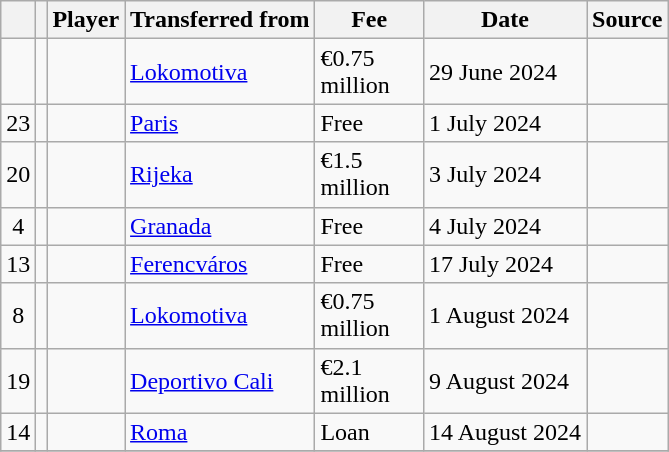<table class="wikitable plainrowheaders sortable">
<tr>
<th></th>
<th></th>
<th scope=col>Player</th>
<th>Transferred from</th>
<th !scope=col; style="width: 65px;">Fee</th>
<th scope=col>Date</th>
<th scope=col>Source</th>
</tr>
<tr>
<td align=center></td>
<td align=center></td>
<td></td>
<td> <a href='#'>Lokomotiva</a></td>
<td>€0.75 million</td>
<td>29 June 2024</td>
<td></td>
</tr>
<tr>
<td align=center>23</td>
<td align=center></td>
<td></td>
<td> <a href='#'>Paris</a></td>
<td>Free</td>
<td>1 July 2024</td>
<td></td>
</tr>
<tr>
<td align=center>20</td>
<td align=center></td>
<td></td>
<td> <a href='#'>Rijeka</a></td>
<td>€1.5 million</td>
<td>3 July 2024</td>
<td></td>
</tr>
<tr>
<td align=center>4</td>
<td align=center></td>
<td></td>
<td> <a href='#'>Granada</a></td>
<td>Free</td>
<td>4 July 2024</td>
<td></td>
</tr>
<tr>
<td align=center>13</td>
<td align=center></td>
<td></td>
<td> <a href='#'>Ferencváros</a></td>
<td>Free</td>
<td>17 July 2024</td>
<td></td>
</tr>
<tr>
<td align=center>8</td>
<td align=center></td>
<td></td>
<td> <a href='#'>Lokomotiva</a></td>
<td>€0.75 million</td>
<td>1 August 2024</td>
<td></td>
</tr>
<tr>
<td align=center>19</td>
<td align=center></td>
<td></td>
<td> <a href='#'>Deportivo Cali</a></td>
<td>€2.1 million</td>
<td>9 August 2024</td>
<td></td>
</tr>
<tr>
<td align=center>14</td>
<td align=center></td>
<td></td>
<td> <a href='#'>Roma</a></td>
<td>Loan</td>
<td>14 August 2024</td>
<td></td>
</tr>
<tr>
</tr>
</table>
